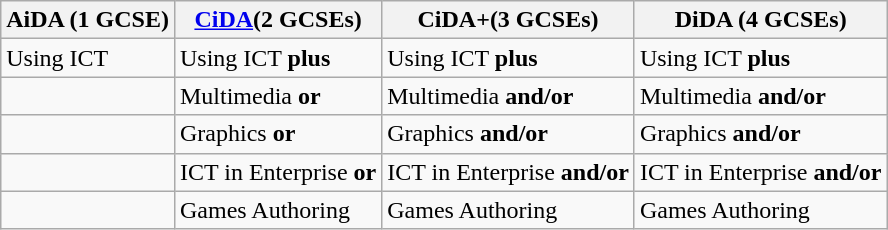<table class="wikitable">
<tr>
<th>AiDA (1 GCSE)</th>
<th><a href='#'>CiDA</a>(2 GCSEs)</th>
<th>CiDA+(3 GCSEs)</th>
<th>DiDA (4 GCSEs)</th>
</tr>
<tr>
<td>Using ICT</td>
<td>Using ICT <strong>plus</strong></td>
<td>Using ICT <strong>plus</strong></td>
<td>Using ICT <strong>plus</strong></td>
</tr>
<tr>
<td></td>
<td>Multimedia <strong>or</strong></td>
<td>Multimedia <strong>and/or</strong></td>
<td>Multimedia <strong>and/or</strong></td>
</tr>
<tr>
<td></td>
<td>Graphics <strong>or</strong></td>
<td>Graphics <strong>and/or</strong></td>
<td>Graphics <strong>and/or</strong></td>
</tr>
<tr>
<td></td>
<td>ICT in Enterprise <strong>or</strong></td>
<td>ICT in Enterprise <strong>and/or</strong></td>
<td>ICT in Enterprise <strong>and/or</strong></td>
</tr>
<tr>
<td></td>
<td>Games Authoring</td>
<td>Games Authoring</td>
<td>Games Authoring</td>
</tr>
</table>
